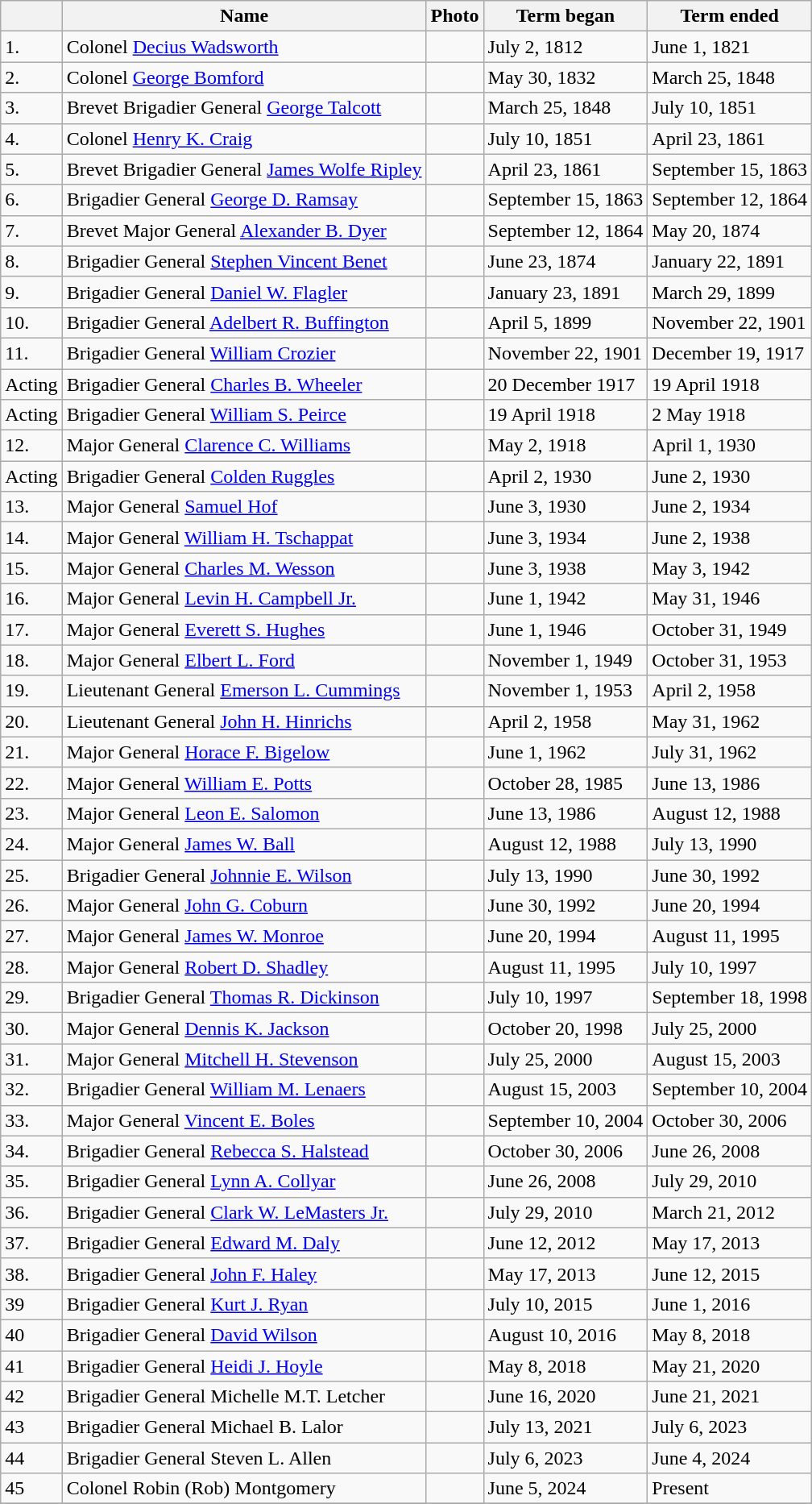<table class="wikitable">
<tr>
<th></th>
<th>Name</th>
<th>Photo</th>
<th>Term began</th>
<th>Term ended</th>
</tr>
<tr>
<td>1.</td>
<td>Colonel <a href='#'>Decius Wadsworth</a></td>
<td></td>
<td>July 2, 1812</td>
<td>June 1, 1821</td>
</tr>
<tr>
<td>2.</td>
<td>Colonel <a href='#'>George Bomford</a></td>
<td></td>
<td>May 30, 1832</td>
<td>March 25, 1848</td>
</tr>
<tr>
<td>3.</td>
<td>Brevet Brigadier General <a href='#'>George Talcott</a></td>
<td></td>
<td>March 25, 1848</td>
<td>July 10, 1851</td>
</tr>
<tr>
<td>4.</td>
<td>Colonel <a href='#'>Henry K. Craig</a></td>
<td></td>
<td>July 10, 1851</td>
<td>April 23, 1861</td>
</tr>
<tr>
<td>5.</td>
<td>Brevet Brigadier General <a href='#'>James Wolfe Ripley</a></td>
<td></td>
<td>April 23, 1861</td>
<td>September 15, 1863</td>
</tr>
<tr>
<td>6.</td>
<td>Brigadier General <a href='#'>George D. Ramsay</a></td>
<td></td>
<td>September 15, 1863</td>
<td>September 12, 1864</td>
</tr>
<tr>
<td>7.</td>
<td>Brevet Major General <a href='#'>Alexander B. Dyer</a></td>
<td></td>
<td>September 12, 1864</td>
<td>May 20, 1874</td>
</tr>
<tr>
<td>8.</td>
<td>Brigadier General <a href='#'>Stephen Vincent Benet</a></td>
<td></td>
<td>June 23, 1874</td>
<td>January 22, 1891</td>
</tr>
<tr>
<td>9.</td>
<td>Brigadier General <a href='#'>Daniel W. Flagler</a></td>
<td></td>
<td>January 23, 1891</td>
<td>March 29, 1899</td>
</tr>
<tr>
<td>10.</td>
<td>Brigadier General <a href='#'>Adelbert R. Buffington</a></td>
<td></td>
<td>April 5, 1899</td>
<td>November 22, 1901</td>
</tr>
<tr>
<td>11.</td>
<td>Brigadier General <a href='#'>William Crozier</a></td>
<td></td>
<td>November 22, 1901</td>
<td>December 19, 1917</td>
</tr>
<tr>
<td>Acting</td>
<td>Brigadier General <a href='#'>Charles B. Wheeler</a></td>
<td></td>
<td>20 December 1917</td>
<td>19 April 1918</td>
</tr>
<tr>
<td>Acting</td>
<td>Brigadier General <a href='#'>William S. Peirce</a></td>
<td></td>
<td>19 April 1918</td>
<td>2 May 1918</td>
</tr>
<tr>
<td>12.</td>
<td>Major General <a href='#'>Clarence C. Williams</a></td>
<td></td>
<td>May 2, 1918</td>
<td>April 1, 1930</td>
</tr>
<tr>
<td>Acting</td>
<td>Brigadier General <a href='#'>Colden Ruggles</a></td>
<td></td>
<td>April 2, 1930</td>
<td>June 2, 1930</td>
</tr>
<tr>
<td>13.</td>
<td>Major General <a href='#'>Samuel Hof</a></td>
<td></td>
<td>June 3, 1930</td>
<td>June 2, 1934</td>
</tr>
<tr>
<td>14.</td>
<td>Major General <a href='#'>William H. Tschappat</a></td>
<td></td>
<td>June 3, 1934</td>
<td>June 2, 1938</td>
</tr>
<tr>
<td>15.</td>
<td>Major General <a href='#'>Charles M. Wesson</a></td>
<td></td>
<td>June 3, 1938</td>
<td>May 3, 1942</td>
</tr>
<tr>
<td>16.</td>
<td>Major General <a href='#'>Levin H. Campbell Jr.</a></td>
<td></td>
<td>June 1, 1942</td>
<td>May 31, 1946</td>
</tr>
<tr>
<td>17.</td>
<td>Major General <a href='#'>Everett S. Hughes</a></td>
<td></td>
<td>June 1, 1946</td>
<td>October 31, 1949</td>
</tr>
<tr>
<td>18.</td>
<td>Major General <a href='#'>Elbert L. Ford</a></td>
<td></td>
<td>November 1, 1949</td>
<td>October 31, 1953</td>
</tr>
<tr>
<td>19.</td>
<td>Lieutenant General <a href='#'>Emerson L. Cummings</a></td>
<td></td>
<td>November 1, 1953</td>
<td>April 2, 1958</td>
</tr>
<tr>
<td>20.</td>
<td>Lieutenant General <a href='#'>John H. Hinrichs</a></td>
<td></td>
<td>April 2, 1958</td>
<td>May 31, 1962</td>
</tr>
<tr>
<td>21.</td>
<td>Major General <a href='#'>Horace F. Bigelow</a></td>
<td></td>
<td>June 1, 1962</td>
<td>July 31, 1962</td>
</tr>
<tr>
<td>22.</td>
<td>Major General <a href='#'>William E. Potts</a></td>
<td></td>
<td>October 28, 1985</td>
<td>June 13, 1986</td>
</tr>
<tr>
<td>23.</td>
<td>Major General <a href='#'>Leon E. Salomon</a></td>
<td></td>
<td>June 13, 1986</td>
<td>August 12, 1988</td>
</tr>
<tr>
<td>24.</td>
<td>Major General <a href='#'>James W. Ball</a></td>
<td></td>
<td>August 12, 1988</td>
<td>July 13, 1990</td>
</tr>
<tr>
<td>25.</td>
<td>Brigadier General <a href='#'>Johnnie E. Wilson</a></td>
<td></td>
<td>July 13, 1990</td>
<td>June 30, 1992</td>
</tr>
<tr>
<td>26.</td>
<td>Major General <a href='#'>John G. Coburn</a></td>
<td></td>
<td>June 30, 1992</td>
<td>June 20, 1994</td>
</tr>
<tr>
<td>27.</td>
<td>Major General <a href='#'>James W. Monroe</a></td>
<td></td>
<td>June 20, 1994</td>
<td>August 11, 1995</td>
</tr>
<tr>
<td>28.</td>
<td>Major General <a href='#'>Robert D. Shadley</a></td>
<td></td>
<td>August 11, 1995</td>
<td>July 10, 1997</td>
</tr>
<tr>
<td>29.</td>
<td>Brigadier General <a href='#'>Thomas R. Dickinson</a></td>
<td></td>
<td>July 10, 1997</td>
<td>September 18, 1998</td>
</tr>
<tr>
<td>30.</td>
<td>Major General <a href='#'>Dennis K. Jackson</a></td>
<td></td>
<td>October 20, 1998</td>
<td>July 25, 2000</td>
</tr>
<tr>
<td>31.</td>
<td>Major General <a href='#'>Mitchell H. Stevenson</a></td>
<td></td>
<td>July 25, 2000</td>
<td>August 15, 2003</td>
</tr>
<tr>
<td>32.</td>
<td>Brigadier General <a href='#'>William M. Lenaers</a></td>
<td></td>
<td>August 15, 2003</td>
<td>September 10, 2004</td>
</tr>
<tr>
<td>33.</td>
<td>Major General <a href='#'>Vincent E. Boles</a></td>
<td></td>
<td>September 10, 2004</td>
<td>October 30, 2006</td>
</tr>
<tr>
<td>34.</td>
<td>Brigadier General <a href='#'>Rebecca S. Halstead</a></td>
<td></td>
<td>October 30, 2006</td>
<td>June 26, 2008</td>
</tr>
<tr>
<td>35.</td>
<td>Brigadier General <a href='#'>Lynn A. Collyar</a></td>
<td></td>
<td>June 26, 2008</td>
<td>July 29, 2010</td>
</tr>
<tr>
<td>36.</td>
<td>Brigadier General <a href='#'>Clark W. LeMasters Jr.</a></td>
<td></td>
<td>July 29, 2010</td>
<td>March 21, 2012</td>
</tr>
<tr>
<td>37.</td>
<td>Brigadier General <a href='#'>Edward M. Daly</a></td>
<td></td>
<td>June 12, 2012</td>
<td>May 17, 2013</td>
</tr>
<tr>
<td>38.</td>
<td>Brigadier General <a href='#'>John F. Haley</a></td>
<td></td>
<td>May 17, 2013</td>
<td>June 12, 2015</td>
</tr>
<tr>
<td>39</td>
<td>Brigadier General <a href='#'>Kurt J. Ryan</a></td>
<td></td>
<td>July 10, 2015</td>
<td>June 1, 2016</td>
</tr>
<tr>
<td>40</td>
<td>Brigadier General <a href='#'>David Wilson</a></td>
<td></td>
<td>August 10, 2016</td>
<td>May 8, 2018</td>
</tr>
<tr>
<td>41</td>
<td>Brigadier General <a href='#'>Heidi J. Hoyle</a></td>
<td></td>
<td>May 8, 2018</td>
<td>May 21, 2020</td>
</tr>
<tr>
<td>42</td>
<td>Brigadier General Michelle M.T. Letcher</td>
<td></td>
<td>June 16, 2020</td>
<td>June 21, 2021</td>
</tr>
<tr>
<td>43</td>
<td>Brigadier General Michael B. Lalor</td>
<td></td>
<td>July 13, 2021</td>
<td>July 6, 2023</td>
</tr>
<tr>
<td>44</td>
<td>Brigadier General Steven L. Allen</td>
<td></td>
<td>July 6, 2023</td>
<td>June 4, 2024</td>
</tr>
<tr>
<td>45</td>
<td>Colonel Robin (Rob) Montgomery</td>
<td></td>
<td>June 5, 2024</td>
<td>Present</td>
</tr>
<tr>
</tr>
</table>
